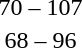<table style="text-align:center">
<tr>
<th width=200></th>
<th width=100></th>
<th width=200></th>
</tr>
<tr>
<td align=right></td>
<td>70 – 107</td>
<td align=left></td>
</tr>
<tr>
<td align=right></td>
<td>68 – 96</td>
<td align=left></td>
</tr>
</table>
